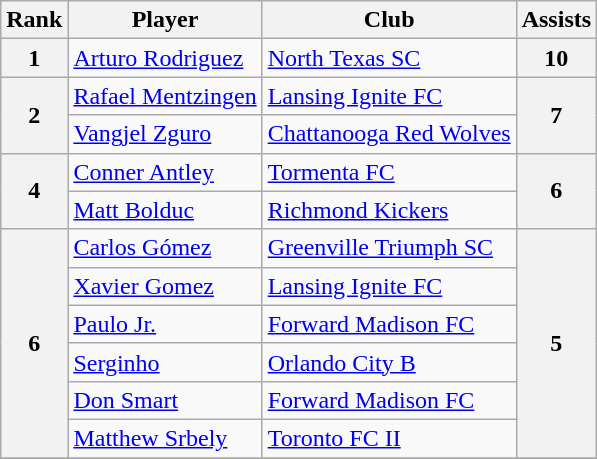<table class="wikitable">
<tr>
<th>Rank</th>
<th>Player</th>
<th>Club</th>
<th>Assists</th>
</tr>
<tr>
<th>1</th>
<td> <a href='#'>Arturo Rodriguez</a></td>
<td><a href='#'>North Texas SC</a></td>
<th>10</th>
</tr>
<tr>
<th rowspan=2>2</th>
<td> <a href='#'>Rafael Mentzingen</a></td>
<td><a href='#'>Lansing Ignite FC</a></td>
<th rowspan=2>7</th>
</tr>
<tr>
<td> <a href='#'>Vangjel Zguro</a></td>
<td><a href='#'>Chattanooga Red Wolves</a></td>
</tr>
<tr>
<th rowspan=2>4</th>
<td> <a href='#'>Conner Antley</a></td>
<td><a href='#'>Tormenta FC</a></td>
<th rowspan=2>6</th>
</tr>
<tr>
<td> <a href='#'>Matt Bolduc</a></td>
<td><a href='#'>Richmond Kickers</a></td>
</tr>
<tr>
<th rowspan=6>6</th>
<td> <a href='#'>Carlos Gómez</a></td>
<td><a href='#'>Greenville Triumph SC</a></td>
<th rowspan=6>5</th>
</tr>
<tr>
<td> <a href='#'>Xavier Gomez</a></td>
<td><a href='#'>Lansing Ignite FC</a></td>
</tr>
<tr>
<td> <a href='#'>Paulo Jr.</a></td>
<td><a href='#'>Forward Madison FC</a></td>
</tr>
<tr>
<td> <a href='#'>Serginho</a></td>
<td><a href='#'>Orlando City B</a></td>
</tr>
<tr>
<td> <a href='#'>Don Smart</a></td>
<td><a href='#'>Forward Madison FC</a></td>
</tr>
<tr>
<td> <a href='#'>Matthew Srbely</a></td>
<td><a href='#'>Toronto FC II</a></td>
</tr>
<tr>
</tr>
</table>
